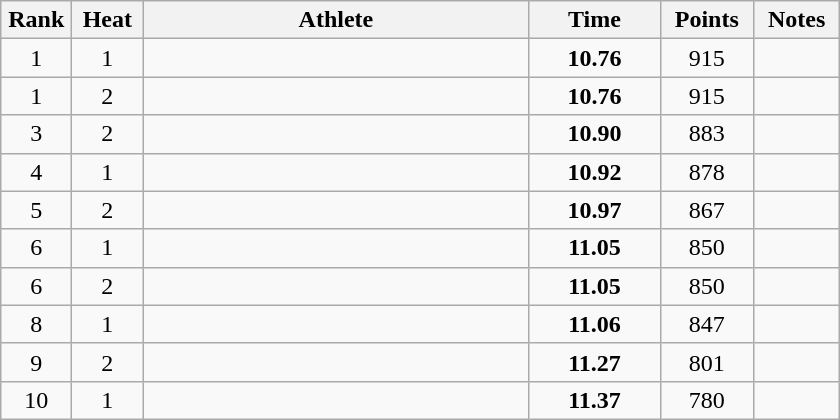<table class="wikitable" style="text-align:center">
<tr>
<th width=40>Rank</th>
<th width=40>Heat</th>
<th width=250>Athlete</th>
<th width=80>Time</th>
<th width=55>Points</th>
<th width=50>Notes</th>
</tr>
<tr>
<td>1</td>
<td>1</td>
<td align="left"></td>
<td><strong>10.76</strong></td>
<td>915</td>
<td></td>
</tr>
<tr>
<td>1</td>
<td>2</td>
<td align="left"></td>
<td><strong>10.76</strong></td>
<td>915</td>
<td></td>
</tr>
<tr>
<td>3</td>
<td>2</td>
<td align="left"></td>
<td><strong>10.90</strong></td>
<td>883</td>
<td></td>
</tr>
<tr>
<td>4</td>
<td>1</td>
<td align="left"></td>
<td><strong>10.92</strong></td>
<td>878</td>
<td></td>
</tr>
<tr>
<td>5</td>
<td>2</td>
<td align="left"></td>
<td><strong>10.97</strong></td>
<td>867</td>
<td></td>
</tr>
<tr>
<td>6</td>
<td>1</td>
<td align="left"></td>
<td><strong>11.05</strong></td>
<td>850</td>
<td></td>
</tr>
<tr>
<td>6</td>
<td>2</td>
<td align="left"></td>
<td><strong>11.05</strong></td>
<td>850</td>
<td></td>
</tr>
<tr>
<td>8</td>
<td>1</td>
<td align="left"></td>
<td><strong>11.06</strong></td>
<td>847</td>
<td></td>
</tr>
<tr>
<td>9</td>
<td>2</td>
<td align="left"></td>
<td><strong>11.27</strong></td>
<td>801</td>
<td></td>
</tr>
<tr>
<td>10</td>
<td>1</td>
<td align="left"></td>
<td><strong>11.37</strong></td>
<td>780</td>
<td></td>
</tr>
</table>
